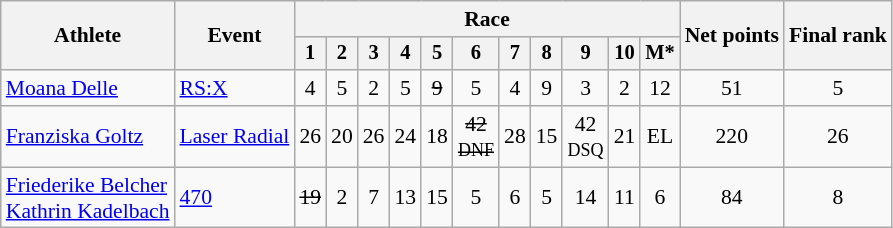<table class="wikitable" style="font-size:90%">
<tr>
<th rowspan=2>Athlete</th>
<th rowspan=2>Event</th>
<th colspan=11>Race</th>
<th rowspan=2>Net points</th>
<th rowspan=2>Final rank</th>
</tr>
<tr style="font-size:95%">
<th>1</th>
<th>2</th>
<th>3</th>
<th>4</th>
<th>5</th>
<th>6</th>
<th>7</th>
<th>8</th>
<th>9</th>
<th>10</th>
<th>M*</th>
</tr>
<tr align=center>
<td align=left><a href='#'>Moana Delle</a></td>
<td align=left><a href='#'>RS:X</a></td>
<td>4</td>
<td>5</td>
<td>2</td>
<td>5</td>
<td><s>9</s></td>
<td>5</td>
<td>4</td>
<td>9</td>
<td>3</td>
<td>2</td>
<td>12</td>
<td>51</td>
<td>5</td>
</tr>
<tr align=center>
<td align=left><a href='#'>Franziska Goltz</a></td>
<td align=left><a href='#'>Laser Radial</a></td>
<td>26</td>
<td>20</td>
<td>26</td>
<td>24</td>
<td>18</td>
<td><s>42<br><small>DNF</small></s></td>
<td>28</td>
<td>15</td>
<td>42<br><small>DSQ</small></td>
<td>21</td>
<td>EL</td>
<td>220</td>
<td>26</td>
</tr>
<tr align=center>
<td align=left><a href='#'>Friederike Belcher</a><br><a href='#'>Kathrin Kadelbach</a></td>
<td align=left><a href='#'>470</a></td>
<td><s>19</s></td>
<td>2</td>
<td>7</td>
<td>13</td>
<td>15</td>
<td>5</td>
<td>6</td>
<td>5</td>
<td>14</td>
<td>11</td>
<td>6</td>
<td>84</td>
<td>8</td>
</tr>
</table>
